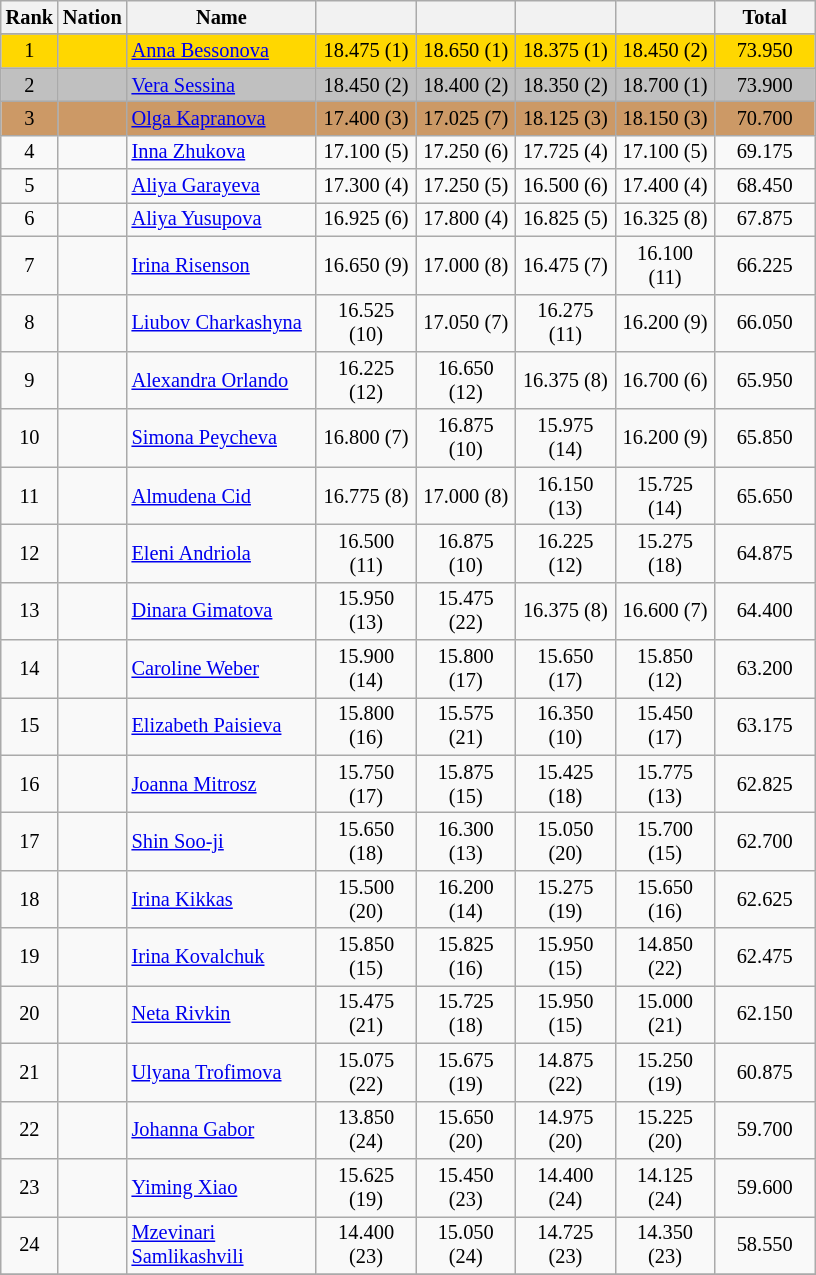<table class="wikitable sortable" style="text-align:center; font-size:85%">
<tr>
<th scope="col" style="width:20px;">Rank</th>
<th scope="col" style="width:20px;">Nation</th>
<th scope="col" style="width:120px;">Name</th>
<th scope="col" style="width:60px;"></th>
<th scope="col" style="width:60px;"></th>
<th scope="col" style="width:60px;"></th>
<th scope="col" style="width:60px;"></th>
<th scope="col" style="width:60px;">Total</th>
</tr>
<tr>
</tr>
<tr bgcolor=gold>
<td>1</td>
<td></td>
<td align=left><a href='#'>Anna Bessonova</a></td>
<td>18.475 (1)</td>
<td>18.650 (1)</td>
<td>18.375 (1)</td>
<td>18.450 (2)</td>
<td>73.950</td>
</tr>
<tr bgcolor=silver>
<td>2</td>
<td></td>
<td align=left><a href='#'>Vera Sessina</a></td>
<td>18.450 (2)</td>
<td>18.400 (2)</td>
<td>18.350 (2)</td>
<td>18.700 (1)</td>
<td>73.900</td>
</tr>
<tr bgcolor=cc9966>
<td>3</td>
<td></td>
<td align=left><a href='#'>Olga Kapranova</a></td>
<td>17.400 (3)</td>
<td>17.025 (7)</td>
<td>18.125 (3)</td>
<td>18.150 (3)</td>
<td>70.700</td>
</tr>
<tr>
<td>4</td>
<td></td>
<td align=left><a href='#'>Inna Zhukova</a></td>
<td>17.100 (5)</td>
<td>17.250 (6)</td>
<td>17.725 (4)</td>
<td>17.100 (5)</td>
<td>69.175</td>
</tr>
<tr>
<td>5</td>
<td></td>
<td align=left><a href='#'>Aliya Garayeva</a></td>
<td>17.300 (4)</td>
<td>17.250 (5)</td>
<td>16.500 (6)</td>
<td>17.400 (4)</td>
<td>68.450</td>
</tr>
<tr>
<td>6</td>
<td></td>
<td align=left><a href='#'>Aliya Yusupova</a></td>
<td>16.925 (6)</td>
<td>17.800 (4)</td>
<td>16.825 (5)</td>
<td>16.325 (8)</td>
<td>67.875</td>
</tr>
<tr>
<td>7</td>
<td></td>
<td align=left><a href='#'>Irina Risenson</a></td>
<td>16.650 (9)</td>
<td>17.000 (8)</td>
<td>16.475 (7)</td>
<td>16.100 (11)</td>
<td>66.225</td>
</tr>
<tr>
<td>8</td>
<td></td>
<td align=left><a href='#'>Liubov Charkashyna</a></td>
<td>16.525 (10)</td>
<td>17.050 (7)</td>
<td>16.275 (11)</td>
<td>16.200 (9)</td>
<td>66.050</td>
</tr>
<tr>
<td>9</td>
<td></td>
<td align=left><a href='#'>Alexandra Orlando</a></td>
<td>16.225 (12)</td>
<td>16.650 (12)</td>
<td>16.375 (8)</td>
<td>16.700 (6)</td>
<td>65.950</td>
</tr>
<tr>
<td>10</td>
<td></td>
<td align=left><a href='#'>Simona Peycheva</a></td>
<td>16.800 (7)</td>
<td>16.875 (10)</td>
<td>15.975 (14)</td>
<td>16.200 (9)</td>
<td>65.850</td>
</tr>
<tr>
<td>11</td>
<td></td>
<td align=left><a href='#'>Almudena Cid</a></td>
<td>16.775 (8)</td>
<td>17.000 (8)</td>
<td>16.150 (13)</td>
<td>15.725 (14)</td>
<td>65.650</td>
</tr>
<tr>
<td>12</td>
<td></td>
<td align=left><a href='#'>Eleni Andriola</a></td>
<td>16.500 (11)</td>
<td>16.875 (10)</td>
<td>16.225 (12)</td>
<td>15.275 (18)</td>
<td>64.875</td>
</tr>
<tr>
<td>13</td>
<td></td>
<td align=left><a href='#'>Dinara Gimatova</a></td>
<td>15.950 (13)</td>
<td>15.475 (22)</td>
<td>16.375 (8)</td>
<td>16.600 (7)</td>
<td>64.400</td>
</tr>
<tr>
<td>14</td>
<td></td>
<td align=left><a href='#'>Caroline Weber</a></td>
<td>15.900 (14)</td>
<td>15.800 (17)</td>
<td>15.650 (17)</td>
<td>15.850 (12)</td>
<td>63.200</td>
</tr>
<tr>
<td>15</td>
<td></td>
<td align=left><a href='#'>Elizabeth Paisieva</a></td>
<td>15.800 (16)</td>
<td>15.575 (21)</td>
<td>16.350 (10)</td>
<td>15.450 (17)</td>
<td>63.175</td>
</tr>
<tr>
<td>16</td>
<td></td>
<td align=left><a href='#'>Joanna Mitrosz</a></td>
<td>15.750 (17)</td>
<td>15.875 (15)</td>
<td>15.425 (18)</td>
<td>15.775 (13)</td>
<td>62.825</td>
</tr>
<tr>
<td>17</td>
<td></td>
<td align=left><a href='#'>Shin Soo-ji</a></td>
<td>15.650 (18)</td>
<td>16.300 (13)</td>
<td>15.050 (20)</td>
<td>15.700 (15)</td>
<td>62.700</td>
</tr>
<tr>
<td>18</td>
<td></td>
<td align=left><a href='#'>Irina Kikkas</a></td>
<td>15.500 (20)</td>
<td>16.200 (14)</td>
<td>15.275 (19)</td>
<td>15.650 (16)</td>
<td>62.625</td>
</tr>
<tr>
<td>19</td>
<td></td>
<td align=left><a href='#'>Irina Kovalchuk</a></td>
<td>15.850 (15)</td>
<td>15.825 (16)</td>
<td>15.950 (15)</td>
<td>14.850 (22)</td>
<td>62.475</td>
</tr>
<tr>
<td>20</td>
<td></td>
<td align=left><a href='#'>Neta Rivkin</a></td>
<td>15.475 (21)</td>
<td>15.725 (18)</td>
<td>15.950 (15)</td>
<td>15.000 (21)</td>
<td>62.150</td>
</tr>
<tr>
<td>21</td>
<td></td>
<td align=left><a href='#'>Ulyana Trofimova</a></td>
<td>15.075 (22)</td>
<td>15.675 (19)</td>
<td>14.875 (22)</td>
<td>15.250 (19)</td>
<td>60.875</td>
</tr>
<tr>
<td>22</td>
<td></td>
<td align=left><a href='#'>Johanna Gabor</a></td>
<td>13.850 (24)</td>
<td>15.650 (20)</td>
<td>14.975 (20)</td>
<td>15.225 (20)</td>
<td>59.700</td>
</tr>
<tr>
<td>23</td>
<td></td>
<td align=left><a href='#'>Yiming Xiao</a></td>
<td>15.625 (19)</td>
<td>15.450 (23)</td>
<td>14.400 (24)</td>
<td>14.125 (24)</td>
<td>59.600</td>
</tr>
<tr>
<td>24</td>
<td></td>
<td align=left><a href='#'>Mzevinari Samlikashvili</a></td>
<td>14.400 (23)</td>
<td>15.050 (24)</td>
<td>14.725 (23)</td>
<td>14.350 (23)</td>
<td>58.550</td>
</tr>
<tr>
</tr>
</table>
